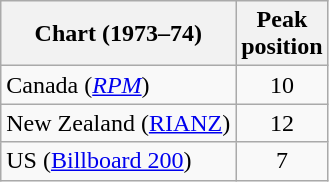<table class="wikitable sortable">
<tr>
<th>Chart (1973–74)</th>
<th>Peak<br>position</th>
</tr>
<tr>
<td>Canada (<em><a href='#'>RPM</a></em>)</td>
<td style="text-align:center">10</td>
</tr>
<tr>
<td>New Zealand (<a href='#'>RIANZ</a>)</td>
<td style="text-align:center">12</td>
</tr>
<tr>
<td>US (<a href='#'>Billboard 200</a>)</td>
<td style="text-align:center">7</td>
</tr>
</table>
